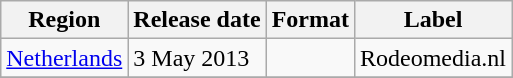<table class="wikitable">
<tr>
<th>Region</th>
<th>Release date</th>
<th>Format</th>
<th>Label</th>
</tr>
<tr>
<td><a href='#'>Netherlands</a></td>
<td>3 May 2013</td>
<td></td>
<td>Rodeomedia.nl</td>
</tr>
<tr>
</tr>
</table>
